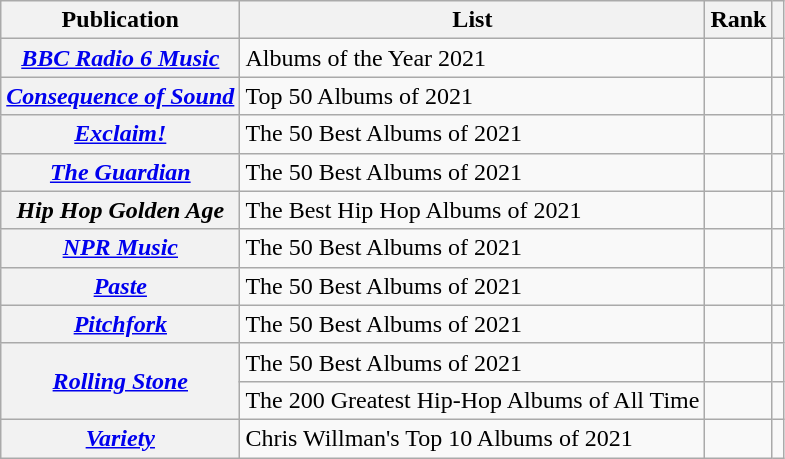<table class="wikitable sortable plainrowheaders">
<tr>
<th scope="col">Publication</th>
<th scope="col" class="unsortable">List</th>
<th scope="col" data-sort-type="number">Rank</th>
<th scope="col" class="unsortable"></th>
</tr>
<tr>
<th scope="row"><em><a href='#'>BBC Radio 6 Music</a></em></th>
<td>Albums of the Year 2021</td>
<td></td>
<td></td>
</tr>
<tr>
<th scope="row"><em><a href='#'>Consequence of Sound</a></em></th>
<td>Top 50 Albums of 2021</td>
<td></td>
<td></td>
</tr>
<tr>
<th scope="row"><em><a href='#'>Exclaim!</a></em></th>
<td>The 50 Best Albums of 2021</td>
<td></td>
<td></td>
</tr>
<tr>
<th scope="row"><em><a href='#'>The Guardian</a></em></th>
<td>The 50 Best Albums of 2021</td>
<td></td>
<td></td>
</tr>
<tr>
<th scope="row"><em>Hip Hop Golden Age</em></th>
<td>The Best Hip Hop Albums of 2021</td>
<td></td>
<td></td>
</tr>
<tr>
<th scope="row"><em><a href='#'>NPR Music</a></em></th>
<td>The 50 Best Albums of 2021</td>
<td></td>
<td></td>
</tr>
<tr>
<th scope="row"><em><a href='#'>Paste</a></em></th>
<td>The 50 Best Albums of 2021</td>
<td></td>
<td></td>
</tr>
<tr>
<th scope="row"><em><a href='#'>Pitchfork</a></em></th>
<td>The 50 Best Albums of 2021</td>
<td></td>
<td></td>
</tr>
<tr>
<th rowspan="2" ! scope="row"><em><a href='#'>Rolling Stone</a></em></th>
<td>The 50 Best Albums of 2021</td>
<td></td>
<td></td>
</tr>
<tr>
<td>The 200 Greatest Hip-Hop Albums of All Time</td>
<td></td>
<td></td>
</tr>
<tr>
<th scope="row"><em><a href='#'>Variety</a></em></th>
<td>Chris Willman's Top 10 Albums of 2021</td>
<td></td>
<td></td>
</tr>
</table>
